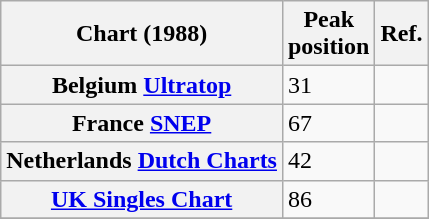<table class="wikitable sortable plainrowheaders">
<tr>
<th scope="col">Chart (1988)</th>
<th scope="col">Peak<br>position</th>
<th scope="col">Ref.</th>
</tr>
<tr>
<th scope="row">Belgium <a href='#'>Ultratop</a></th>
<td>31</td>
<td></td>
</tr>
<tr>
<th scope="row">France <a href='#'>SNEP</a></th>
<td>67</td>
<td></td>
</tr>
<tr>
<th scope="row">Netherlands <a href='#'>Dutch Charts</a></th>
<td>42</td>
<td></td>
</tr>
<tr>
<th scope="row"><a href='#'>UK Singles Chart</a></th>
<td>86</td>
<td></td>
</tr>
<tr>
</tr>
</table>
